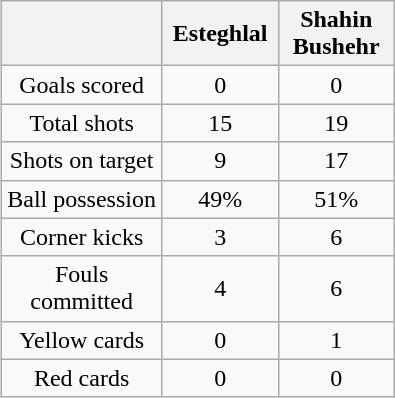<table class="wikitable" style="text-align: center;float:right;margin-left:1em;">
<tr>
<th width=100></th>
<th width=70>Esteghlal</th>
<th width=70>Shahin Bushehr</th>
</tr>
<tr>
<td>Goals scored</td>
<td>0</td>
<td>0</td>
</tr>
<tr>
<td>Total shots</td>
<td>15</td>
<td>19</td>
</tr>
<tr>
<td>Shots on target</td>
<td>9</td>
<td>17</td>
</tr>
<tr>
<td>Ball possession</td>
<td>49%</td>
<td>51%</td>
</tr>
<tr>
<td>Corner kicks</td>
<td>3</td>
<td>6</td>
</tr>
<tr>
<td>Fouls committed</td>
<td>4</td>
<td>6</td>
</tr>
<tr>
<td>Yellow cards</td>
<td>0</td>
<td>1</td>
</tr>
<tr>
<td>Red cards</td>
<td>0</td>
<td>0</td>
</tr>
</table>
